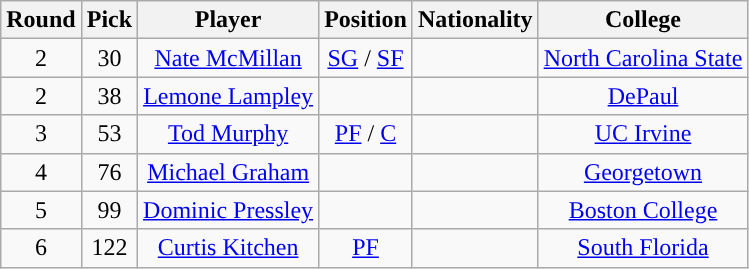<table class="wikitable sortable sortable">
<tr>
<th>Round</th>
<th>Pick</th>
<th>Player</th>
<th>Position</th>
<th>Nationality</th>
<th>College</th>
</tr>
<tr style="text-align: center">
<td>2</td>
<td>30</td>
<td><a href='#'>Nate McMillan</a></td>
<td><a href='#'>SG</a> / <a href='#'>SF</a></td>
<td></td>
<td><a href='#'>North Carolina State</a></td>
</tr>
<tr style="text-align: center">
<td>2</td>
<td>38</td>
<td><a href='#'>Lemone Lampley</a></td>
<td></td>
<td></td>
<td><a href='#'>DePaul</a></td>
</tr>
<tr style="text-align: center">
<td>3</td>
<td>53</td>
<td><a href='#'>Tod Murphy</a></td>
<td><a href='#'>PF</a> / <a href='#'>C</a></td>
<td></td>
<td><a href='#'>UC Irvine</a></td>
</tr>
<tr style="text-align: center">
<td>4</td>
<td>76</td>
<td><a href='#'>Michael Graham</a></td>
<td></td>
<td></td>
<td><a href='#'>Georgetown</a></td>
</tr>
<tr style="text-align: center">
<td>5</td>
<td>99</td>
<td><a href='#'>Dominic Pressley</a></td>
<td></td>
<td></td>
<td><a href='#'>Boston College</a></td>
</tr>
<tr style="text-align: center">
<td>6</td>
<td>122</td>
<td><a href='#'>Curtis Kitchen</a></td>
<td><a href='#'>PF</a></td>
<td></td>
<td><a href='#'>South Florida</a></td>
</tr>
</table>
